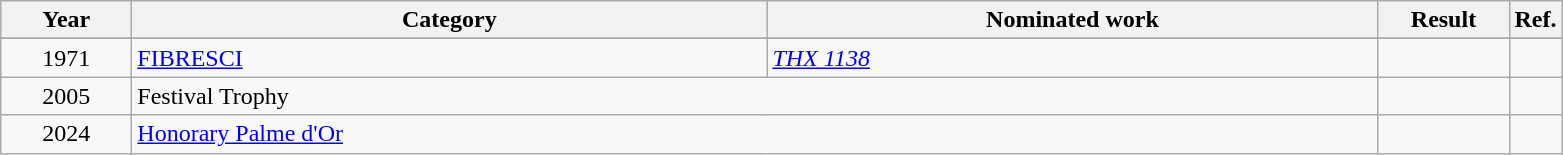<table class=wikitable>
<tr>
<th scope="col" style="width:5em;">Year</th>
<th scope="col" style="width:26em;">Category</th>
<th scope="col" style="width:25em;">Nominated work</th>
<th scope="col" style="width:5em;">Result</th>
<th>Ref.</th>
</tr>
<tr>
</tr>
<tr>
<td style="text-align:center;">1971</td>
<td><a href='#'>FIBRESCI</a></td>
<td><em><a href='#'>THX 1138</a></em></td>
<td></td>
<td></td>
</tr>
<tr>
<td style="text-align:center;">2005</td>
<td colspan=2>Festival Trophy</td>
<td></td>
<td></td>
</tr>
<tr>
<td style="text-align:center;">2024</td>
<td colspan=2><a href='#'>Honorary Palme d'Or</a></td>
<td></td>
<td></td>
</tr>
</table>
